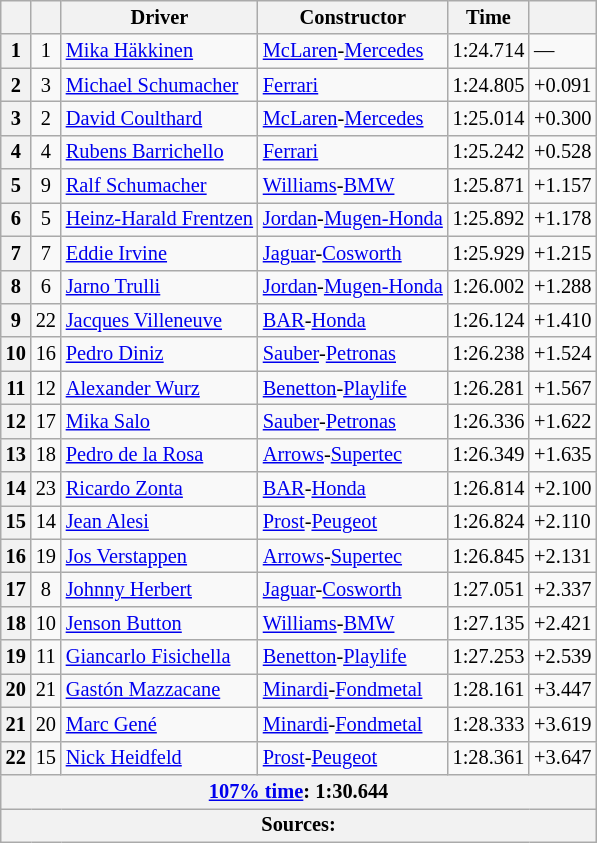<table class="wikitable sortable" style="font-size: 85%;">
<tr>
<th scope="col"></th>
<th scope="col"></th>
<th scope="col">Driver</th>
<th scope="col">Constructor</th>
<th scope="col">Time</th>
<th scope="col"></th>
</tr>
<tr>
<th scope="row">1</th>
<td align="center">1</td>
<td data-sort-value="HAK"> <a href='#'>Mika Häkkinen</a></td>
<td><a href='#'>McLaren</a>-<a href='#'>Mercedes</a></td>
<td>1:24.714</td>
<td>—</td>
</tr>
<tr>
<th scope="row">2</th>
<td align="center">3</td>
<td data-sort-value="SCHM"> <a href='#'>Michael Schumacher</a></td>
<td><a href='#'>Ferrari</a></td>
<td>1:24.805</td>
<td>+0.091</td>
</tr>
<tr>
<th scope="row">3</th>
<td align="center">2</td>
<td data-sort-value="COU"> <a href='#'>David Coulthard</a></td>
<td><a href='#'>McLaren</a>-<a href='#'>Mercedes</a></td>
<td>1:25.014</td>
<td>+0.300</td>
</tr>
<tr>
<th scope="row">4</th>
<td align="center">4</td>
<td data-sort-value="BAR"> <a href='#'>Rubens Barrichello</a></td>
<td><a href='#'>Ferrari</a></td>
<td>1:25.242</td>
<td>+0.528</td>
</tr>
<tr>
<th scope="row">5</th>
<td align="center">9</td>
<td data-sort-value="SCHR"> <a href='#'>Ralf Schumacher</a></td>
<td><a href='#'>Williams</a>-<a href='#'>BMW</a></td>
<td>1:25.871</td>
<td>+1.157</td>
</tr>
<tr>
<th scope="row">6</th>
<td align="center">5</td>
<td data-sort-value="FRE"> <a href='#'>Heinz-Harald Frentzen</a></td>
<td><a href='#'>Jordan</a>-<a href='#'>Mugen-Honda</a></td>
<td>1:25.892</td>
<td>+1.178</td>
</tr>
<tr>
<th scope="row">7</th>
<td align="center">7</td>
<td data-sort-value="IRV"> <a href='#'>Eddie Irvine</a></td>
<td><a href='#'>Jaguar</a>-<a href='#'>Cosworth</a></td>
<td>1:25.929</td>
<td>+1.215</td>
</tr>
<tr>
<th scope="row">8</th>
<td align="center">6</td>
<td data-sort-value="TRU"> <a href='#'>Jarno Trulli</a></td>
<td><a href='#'>Jordan</a>-<a href='#'>Mugen-Honda</a></td>
<td>1:26.002</td>
<td>+1.288</td>
</tr>
<tr>
<th scope="row">9</th>
<td align="center">22</td>
<td data-sort-value="VIL"> <a href='#'>Jacques Villeneuve</a></td>
<td><a href='#'>BAR</a>-<a href='#'>Honda</a></td>
<td>1:26.124</td>
<td>+1.410</td>
</tr>
<tr>
<th scope="row">10</th>
<td align="center">16</td>
<td data-sort-value="DIN"> <a href='#'>Pedro Diniz</a></td>
<td><a href='#'>Sauber</a>-<a href='#'>Petronas</a></td>
<td>1:26.238</td>
<td>+1.524</td>
</tr>
<tr>
<th scope="row">11</th>
<td align="center">12</td>
<td data-sort-value="WUR"> <a href='#'>Alexander Wurz</a></td>
<td><a href='#'>Benetton</a>-<a href='#'>Playlife</a></td>
<td>1:26.281</td>
<td>+1.567</td>
</tr>
<tr>
<th scope="row">12</th>
<td align="center">17</td>
<td data-sort-value="SAL"> <a href='#'>Mika Salo</a></td>
<td><a href='#'>Sauber</a>-<a href='#'>Petronas</a></td>
<td>1:26.336</td>
<td>+1.622</td>
</tr>
<tr>
<th scope="row">13</th>
<td align="center">18</td>
<td data-sort-value="DEL"> <a href='#'>Pedro de la Rosa</a></td>
<td><a href='#'>Arrows</a>-<a href='#'>Supertec</a></td>
<td>1:26.349</td>
<td>+1.635</td>
</tr>
<tr>
<th scope="row">14</th>
<td align="center">23</td>
<td data-sort-value="ZON"> <a href='#'>Ricardo Zonta</a></td>
<td><a href='#'>BAR</a>-<a href='#'>Honda</a></td>
<td>1:26.814</td>
<td>+2.100</td>
</tr>
<tr>
<th scope="row">15</th>
<td align="center">14</td>
<td data-sort-value="ALE"> <a href='#'>Jean Alesi</a></td>
<td><a href='#'>Prost</a>-<a href='#'>Peugeot</a></td>
<td>1:26.824</td>
<td>+2.110</td>
</tr>
<tr>
<th scope="row">16</th>
<td align="center">19</td>
<td data-sort-value="VER"> <a href='#'>Jos Verstappen</a></td>
<td><a href='#'>Arrows</a>-<a href='#'>Supertec</a></td>
<td>1:26.845</td>
<td>+2.131</td>
</tr>
<tr>
<th scope="row">17</th>
<td align="center">8</td>
<td data-sort-value="HER"> <a href='#'>Johnny Herbert</a></td>
<td><a href='#'>Jaguar</a>-<a href='#'>Cosworth</a></td>
<td>1:27.051</td>
<td>+2.337</td>
</tr>
<tr>
<th scope="row">18</th>
<td align="center">10</td>
<td data-sort-value="BUT"> <a href='#'>Jenson Button</a></td>
<td><a href='#'>Williams</a>-<a href='#'>BMW</a></td>
<td>1:27.135</td>
<td>+2.421</td>
</tr>
<tr>
<th scope="row">19</th>
<td align="center">11</td>
<td data-sort-value="FIS"> <a href='#'>Giancarlo Fisichella</a></td>
<td><a href='#'>Benetton</a>-<a href='#'>Playlife</a></td>
<td>1:27.253</td>
<td>+2.539</td>
</tr>
<tr>
<th scope="row">20</th>
<td align="center">21</td>
<td data-sort-value="MAZ"> <a href='#'>Gastón Mazzacane</a></td>
<td><a href='#'>Minardi</a>-<a href='#'>Fondmetal</a></td>
<td>1:28.161</td>
<td>+3.447</td>
</tr>
<tr>
<th scope="row">21</th>
<td align="center">20</td>
<td data-sort-value="GEN"> <a href='#'>Marc Gené</a></td>
<td><a href='#'>Minardi</a>-<a href='#'>Fondmetal</a></td>
<td>1:28.333</td>
<td>+3.619</td>
</tr>
<tr>
<th scope="row">22</th>
<td align="center">15</td>
<td data-sort-value="HEI"> <a href='#'>Nick Heidfeld</a></td>
<td><a href='#'>Prost</a>-<a href='#'>Peugeot</a></td>
<td>1:28.361</td>
<td>+3.647</td>
</tr>
<tr class="sortbottom">
<th colspan="6"><a href='#'>107% time</a>: 1:30.644</th>
</tr>
<tr class="sortbottom">
<th colspan="6">Sources:</th>
</tr>
</table>
